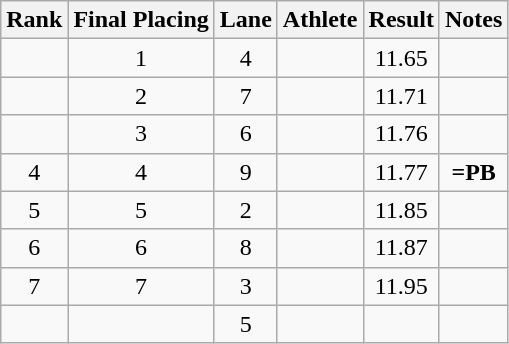<table class="wikitable sortable" style="text-align:center">
<tr>
<th>Rank</th>
<th>Final Placing</th>
<th>Lane</th>
<th>Athlete</th>
<th>Result</th>
<th>Notes</th>
</tr>
<tr>
<td></td>
<td>1</td>
<td>4</td>
<td align=left></td>
<td>11.65</td>
<td></td>
</tr>
<tr>
<td></td>
<td>2</td>
<td>7</td>
<td align=left></td>
<td>11.71</td>
<td></td>
</tr>
<tr>
<td></td>
<td>3</td>
<td>6</td>
<td align=left></td>
<td>11.76</td>
<td></td>
</tr>
<tr>
<td>4</td>
<td>4</td>
<td>9</td>
<td align=left></td>
<td>11.77</td>
<td><strong>=PB</strong></td>
</tr>
<tr>
<td>5</td>
<td>5</td>
<td>2</td>
<td align=left></td>
<td>11.85</td>
<td></td>
</tr>
<tr>
<td>6</td>
<td>6</td>
<td>8</td>
<td align=left></td>
<td>11.87</td>
<td></td>
</tr>
<tr>
<td>7</td>
<td>7</td>
<td>3</td>
<td align=left></td>
<td>11.95</td>
<td></td>
</tr>
<tr>
<td></td>
<td></td>
<td>5</td>
<td align=left></td>
<td></td>
<td></td>
</tr>
</table>
